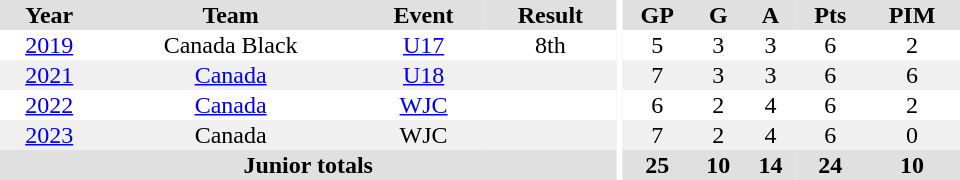<table border="0" cellpadding="1" cellspacing="0" ID="Table3" style="text-align:center; width:40em;">
<tr bgcolor="#e0e0e0">
<th>Year</th>
<th>Team</th>
<th>Event</th>
<th>Result</th>
<th rowspan="99" bgcolor="#ffffff"></th>
<th>GP</th>
<th>G</th>
<th>A</th>
<th>Pts</th>
<th>PIM</th>
</tr>
<tr>
<td><a href='#'>2019</a></td>
<td>Canada Black</td>
<td><a href='#'>U17</a></td>
<td>8th</td>
<td>5</td>
<td>3</td>
<td>3</td>
<td>6</td>
<td>2</td>
</tr>
<tr bgcolor="#f0f0f0">
<td><a href='#'>2021</a></td>
<td><a href='#'>Canada</a></td>
<td><a href='#'>U18</a></td>
<td></td>
<td>7</td>
<td>3</td>
<td>3</td>
<td>6</td>
<td>6</td>
</tr>
<tr>
<td><a href='#'>2022</a></td>
<td><a href='#'>Canada</a></td>
<td><a href='#'>WJC</a></td>
<td></td>
<td>6</td>
<td>2</td>
<td>4</td>
<td>6</td>
<td>2</td>
</tr>
<tr bgcolor="#f0f0f0">
<td><a href='#'>2023</a></td>
<td>Canada</td>
<td>WJC</td>
<td></td>
<td>7</td>
<td>2</td>
<td>4</td>
<td>6</td>
<td>0</td>
</tr>
<tr bgcolor="#e0e0e0">
<th colspan="4">Junior totals</th>
<th>25</th>
<th>10</th>
<th>14</th>
<th>24</th>
<th>10</th>
</tr>
</table>
